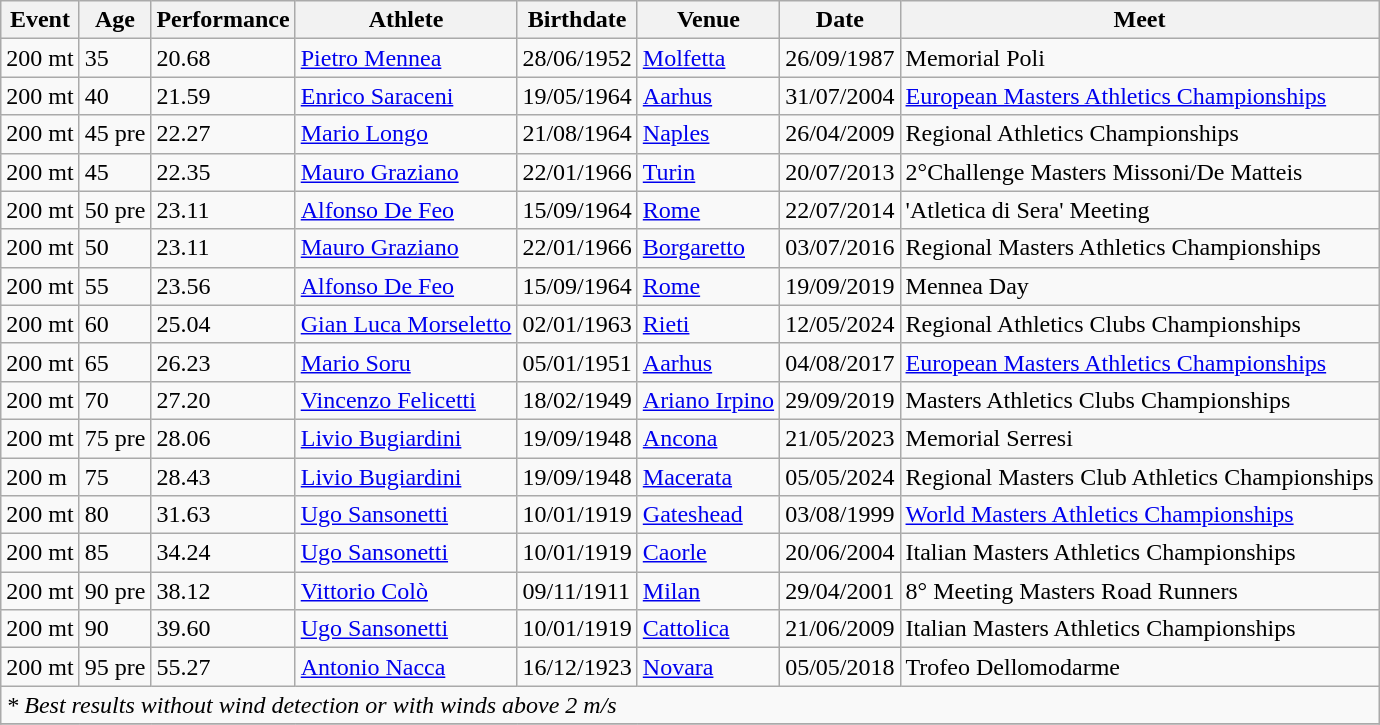<table class="wikitable" width= style="font-size:90%; text-align:center">
<tr>
<th>Event</th>
<th>Age</th>
<th>Performance</th>
<th>Athlete</th>
<th>Birthdate</th>
<th>Venue</th>
<th>Date</th>
<th>Meet</th>
</tr>
<tr>
<td>200 mt</td>
<td>35</td>
<td>20.68 </td>
<td align=left><a href='#'>Pietro Mennea</a></td>
<td>28/06/1952</td>
<td align=left><a href='#'>Molfetta</a></td>
<td>26/09/1987</td>
<td>Memorial Poli</td>
</tr>
<tr>
<td>200 mt</td>
<td>40</td>
<td>21.59 </td>
<td align=left><a href='#'>Enrico Saraceni</a></td>
<td>19/05/1964</td>
<td align=left><a href='#'>Aarhus</a></td>
<td>31/07/2004</td>
<td><a href='#'>European Masters Athletics Championships</a></td>
</tr>
<tr>
<td>200 mt</td>
<td>45 pre</td>
<td>22.27 </td>
<td align=left><a href='#'>Mario Longo</a></td>
<td>21/08/1964</td>
<td align=left><a href='#'>Naples</a></td>
<td>26/04/2009</td>
<td>Regional Athletics Championships</td>
</tr>
<tr>
<td>200 mt</td>
<td>45</td>
<td>22.35 </td>
<td align=left><a href='#'>Mauro Graziano</a></td>
<td>22/01/1966</td>
<td align=left><a href='#'>Turin</a></td>
<td>20/07/2013</td>
<td align=left>2°Challenge Masters Missoni/De Matteis</td>
</tr>
<tr>
<td>200 mt</td>
<td>50 pre</td>
<td>23.11 </td>
<td align=left><a href='#'>Alfonso De Feo</a></td>
<td>15/09/1964</td>
<td align=left><a href='#'>Rome</a></td>
<td>22/07/2014</td>
<td>'Atletica di Sera' Meeting</td>
</tr>
<tr>
<td>200 mt</td>
<td>50</td>
<td>23.11 </td>
<td align=left><a href='#'>Mauro Graziano</a></td>
<td>22/01/1966</td>
<td align=left><a href='#'>Borgaretto</a></td>
<td>03/07/2016</td>
<td align=left>Regional Masters Athletics Championships</td>
</tr>
<tr>
<td>200 mt</td>
<td>55</td>
<td>23.56 </td>
<td align=left><a href='#'>Alfonso De Feo</a></td>
<td>15/09/1964</td>
<td align=left><a href='#'>Rome</a></td>
<td>19/09/2019</td>
<td align=left>Mennea Day</td>
</tr>
<tr>
<td>200 mt</td>
<td>60</td>
<td>25.04 </td>
<td align=left><a href='#'>Gian Luca Morseletto</a></td>
<td>02/01/1963</td>
<td align=left><a href='#'>Rieti</a></td>
<td>12/05/2024</td>
<td>Regional Athletics Clubs Championships</td>
</tr>
<tr>
<td>200 mt</td>
<td>65</td>
<td>26.23 </td>
<td align=left><a href='#'>Mario Soru</a></td>
<td>05/01/1951</td>
<td align=left><a href='#'>Aarhus</a></td>
<td>04/08/2017</td>
<td align=left><a href='#'>European Masters Athletics Championships</a></td>
</tr>
<tr>
<td>200 mt</td>
<td>70</td>
<td>27.20 </td>
<td align=left><a href='#'>Vincenzo Felicetti</a></td>
<td>18/02/1949</td>
<td align=left><a href='#'>Ariano Irpino</a></td>
<td>29/09/2019</td>
<td>Masters Athletics Clubs Championships</td>
</tr>
<tr>
<td>200 mt</td>
<td>75 pre</td>
<td>28.06 </td>
<td align=left><a href='#'>Livio Bugiardini</a></td>
<td>19/09/1948</td>
<td align=left><a href='#'>Ancona</a></td>
<td>21/05/2023</td>
<td align=left>Memorial Serresi</td>
</tr>
<tr>
<td>200 m</td>
<td>75</td>
<td>28.43 </td>
<td align=left><a href='#'>Livio Bugiardini</a></td>
<td>19/09/1948</td>
<td align=left><a href='#'>Macerata</a></td>
<td>05/05/2024</td>
<td align=left>Regional Masters Club Athletics Championships</td>
</tr>
<tr>
<td>200 mt</td>
<td>80</td>
<td>31.63 </td>
<td align=left><a href='#'>Ugo Sansonetti</a></td>
<td>10/01/1919</td>
<td align=left><a href='#'>Gateshead</a></td>
<td>03/08/1999</td>
<td align=left><a href='#'>World Masters Athletics Championships</a></td>
</tr>
<tr>
<td>200 mt</td>
<td>85</td>
<td>34.24 </td>
<td align=left><a href='#'>Ugo Sansonetti</a></td>
<td>10/01/1919</td>
<td align=left><a href='#'>Caorle</a></td>
<td>20/06/2004</td>
<td align=left>Italian Masters Athletics Championships</td>
</tr>
<tr>
<td>200 mt</td>
<td>90 pre</td>
<td>38.12 </td>
<td align=left><a href='#'>Vittorio Colò</a></td>
<td>09/11/1911</td>
<td align=left><a href='#'>Milan</a></td>
<td>29/04/2001</td>
<td align=left>8° Meeting Masters Road Runners</td>
</tr>
<tr>
<td>200 mt</td>
<td>90</td>
<td>39.60 </td>
<td align=left><a href='#'>Ugo Sansonetti</a></td>
<td>10/01/1919</td>
<td align=left><a href='#'>Cattolica</a></td>
<td>21/06/2009</td>
<td align=left>Italian Masters Athletics Championships</td>
</tr>
<tr>
<td>200 mt</td>
<td>95 pre</td>
<td>55.27 </td>
<td align=left><a href='#'>Antonio Nacca</a></td>
<td>16/12/1923</td>
<td align=left><a href='#'>Novara</a></td>
<td>05/05/2018</td>
<td>Trofeo Dellomodarme</td>
</tr>
<tr>
<td align=left colspan=8><em>* Best results without wind detection or with winds above 2 m/s</em></td>
</tr>
<tr>
</tr>
</table>
